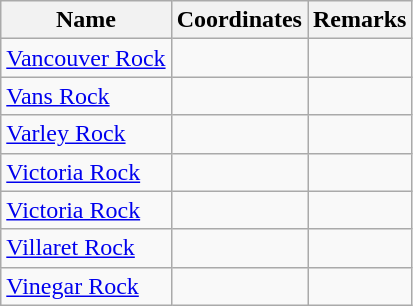<table class="wikitable">
<tr>
<th>Name</th>
<th>Coordinates</th>
<th>Remarks</th>
</tr>
<tr>
<td><a href='#'>Vancouver Rock</a></td>
<td></td>
<td></td>
</tr>
<tr>
<td><a href='#'>Vans Rock</a></td>
<td></td>
<td></td>
</tr>
<tr>
<td><a href='#'>Varley Rock</a></td>
<td></td>
<td></td>
</tr>
<tr>
<td><a href='#'>Victoria Rock</a></td>
<td></td>
<td></td>
</tr>
<tr>
<td><a href='#'>Victoria Rock</a></td>
<td></td>
<td></td>
</tr>
<tr>
<td><a href='#'>Villaret Rock</a></td>
<td></td>
<td></td>
</tr>
<tr>
<td><a href='#'>Vinegar Rock</a></td>
<td></td>
<td></td>
</tr>
</table>
